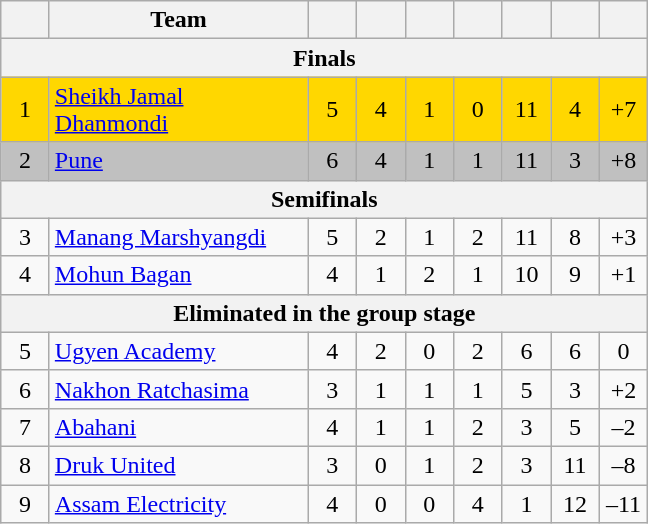<table class="wikitable" style="text-align:center;">
<tr>
<th width="25"></th>
<th width="165">Team</th>
<th width="25"></th>
<th width="25"></th>
<th width="25"></th>
<th width="25"></th>
<th width="25"></th>
<th width="25"></th>
<th width="25"></th>
</tr>
<tr>
<th colspan=10>Finals</th>
</tr>
<tr style="background:gold;">
<td>1</td>
<td align=left> <a href='#'>Sheikh Jamal Dhanmondi</a></td>
<td>5</td>
<td>4</td>
<td>1</td>
<td>0</td>
<td>11</td>
<td>4</td>
<td>+7</td>
</tr>
<tr style="background:silver;">
<td>2</td>
<td align=left> <a href='#'>Pune</a></td>
<td>6</td>
<td>4</td>
<td>1</td>
<td>1</td>
<td>11</td>
<td>3</td>
<td>+8</td>
</tr>
<tr>
<th colspan=10>Semifinals</th>
</tr>
<tr style=>
<td>3</td>
<td align=left> <a href='#'>Manang Marshyangdi</a></td>
<td>5</td>
<td>2</td>
<td>1</td>
<td>2</td>
<td>11</td>
<td>8</td>
<td>+3</td>
</tr>
<tr style=>
<td>4</td>
<td align=left> <a href='#'>Mohun Bagan</a></td>
<td>4</td>
<td>1</td>
<td>2</td>
<td>1</td>
<td>10</td>
<td>9</td>
<td>+1</td>
</tr>
<tr>
<th colspan=10>Eliminated in the group stage</th>
</tr>
<tr>
<td>5</td>
<td align=left> <a href='#'>Ugyen Academy</a></td>
<td>4</td>
<td>2</td>
<td>0</td>
<td>2</td>
<td>6</td>
<td>6</td>
<td>0</td>
</tr>
<tr>
<td>6</td>
<td align=left> <a href='#'>Nakhon Ratchasima</a></td>
<td>3</td>
<td>1</td>
<td>1</td>
<td>1</td>
<td>5</td>
<td>3</td>
<td>+2</td>
</tr>
<tr>
<td>7</td>
<td align=left> <a href='#'>Abahani</a></td>
<td>4</td>
<td>1</td>
<td>1</td>
<td>2</td>
<td>3</td>
<td>5</td>
<td>–2</td>
</tr>
<tr>
<td>8</td>
<td align=left> <a href='#'>Druk United</a></td>
<td>3</td>
<td>0</td>
<td>1</td>
<td>2</td>
<td>3</td>
<td>11</td>
<td>–8</td>
</tr>
<tr>
<td>9</td>
<td align=left> <a href='#'>Assam Electricity</a></td>
<td>4</td>
<td>0</td>
<td>0</td>
<td>4</td>
<td>1</td>
<td>12</td>
<td>–11</td>
</tr>
</table>
